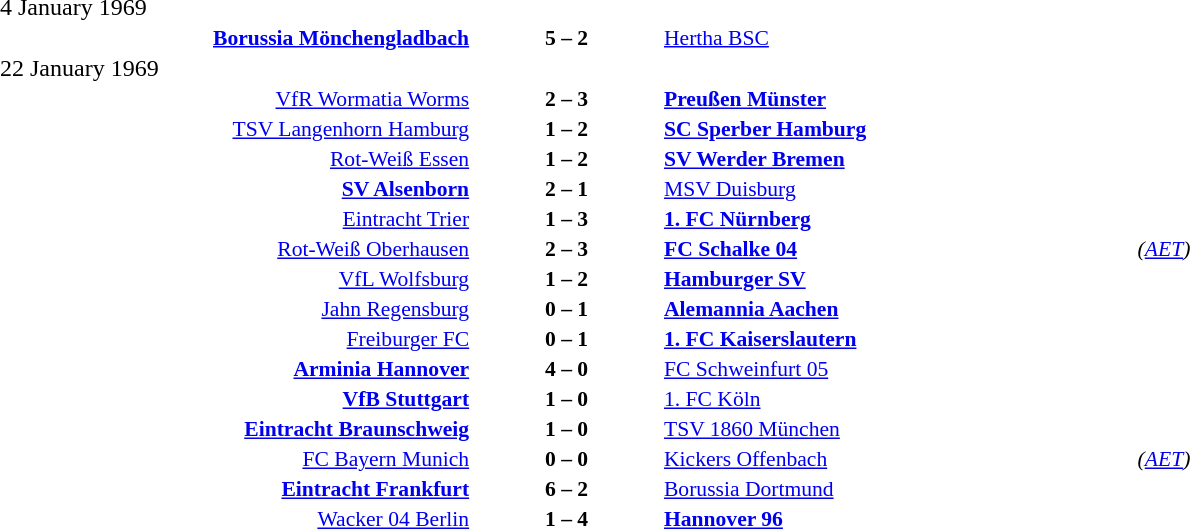<table width=100% cellspacing=1>
<tr>
<th width=25%></th>
<th width=10%></th>
<th width=25%></th>
<th></th>
</tr>
<tr>
<td>4 January 1969</td>
</tr>
<tr style=font-size:90%>
<td align=right><strong><a href='#'>Borussia Mönchengladbach</a></strong></td>
<td align=center><strong>5 – 2</strong></td>
<td><a href='#'>Hertha BSC</a></td>
</tr>
<tr>
<td>22 January 1969</td>
</tr>
<tr style=font-size:90%>
<td align=right><a href='#'>VfR Wormatia Worms</a></td>
<td align=center><strong>2 – 3</strong></td>
<td><strong><a href='#'>Preußen Münster</a></strong></td>
</tr>
<tr style=font-size:90%>
<td align=right><a href='#'>TSV Langenhorn Hamburg</a></td>
<td align=center><strong>1 – 2</strong></td>
<td><strong><a href='#'>SC Sperber Hamburg</a></strong></td>
</tr>
<tr style=font-size:90%>
<td align=right><a href='#'>Rot-Weiß Essen</a></td>
<td align=center><strong>1 – 2</strong></td>
<td><strong><a href='#'>SV Werder Bremen</a></strong></td>
</tr>
<tr style=font-size:90%>
<td align=right><strong><a href='#'>SV Alsenborn</a></strong></td>
<td align=center><strong>2 – 1</strong></td>
<td><a href='#'>MSV Duisburg</a></td>
</tr>
<tr style=font-size:90%>
<td align=right><a href='#'>Eintracht Trier</a></td>
<td align=center><strong>1 – 3</strong></td>
<td><strong><a href='#'>1. FC Nürnberg</a></strong></td>
</tr>
<tr style=font-size:90%>
<td align=right><a href='#'>Rot-Weiß Oberhausen</a></td>
<td align=center><strong>2 – 3</strong></td>
<td><strong><a href='#'>FC Schalke 04</a></strong></td>
<td><em>(<a href='#'>AET</a>)</em></td>
</tr>
<tr style=font-size:90%>
<td align=right><a href='#'>VfL Wolfsburg</a></td>
<td align=center><strong>1 – 2</strong></td>
<td><strong><a href='#'>Hamburger SV</a></strong></td>
</tr>
<tr style=font-size:90%>
<td align=right><a href='#'>Jahn Regensburg</a></td>
<td align=center><strong>0 – 1</strong></td>
<td><strong><a href='#'>Alemannia Aachen</a></strong></td>
</tr>
<tr style=font-size:90%>
<td align=right><a href='#'>Freiburger FC</a></td>
<td align=center><strong>0 – 1</strong></td>
<td><strong><a href='#'>1. FC Kaiserslautern</a></strong></td>
</tr>
<tr style=font-size:90%>
<td align=right><strong><a href='#'>Arminia Hannover</a></strong></td>
<td align=center><strong>4 – 0</strong></td>
<td><a href='#'>FC Schweinfurt 05</a></td>
</tr>
<tr style=font-size:90%>
<td align=right><strong><a href='#'>VfB Stuttgart</a></strong></td>
<td align=center><strong>1 – 0</strong></td>
<td><a href='#'>1. FC Köln</a></td>
</tr>
<tr style=font-size:90%>
<td align=right><strong><a href='#'>Eintracht Braunschweig</a></strong></td>
<td align=center><strong>1 – 0</strong></td>
<td><a href='#'>TSV 1860 München</a></td>
</tr>
<tr style=font-size:90%>
<td align=right><a href='#'>FC Bayern Munich</a></td>
<td align=center><strong>0 – 0</strong></td>
<td><a href='#'>Kickers Offenbach</a></td>
<td><em>(<a href='#'>AET</a>)</em></td>
</tr>
<tr style=font-size:90%>
<td align=right><strong><a href='#'>Eintracht Frankfurt</a></strong></td>
<td align=center><strong>6 – 2</strong></td>
<td><a href='#'>Borussia Dortmund</a></td>
</tr>
<tr style=font-size:90%>
<td align=right><a href='#'>Wacker 04 Berlin</a></td>
<td align=center><strong>1 – 4</strong></td>
<td><strong><a href='#'>Hannover 96</a></strong></td>
</tr>
</table>
